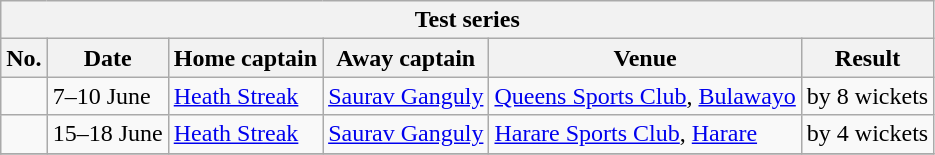<table class="wikitable">
<tr>
<th colspan="9">Test series</th>
</tr>
<tr>
<th>No.</th>
<th>Date</th>
<th>Home captain</th>
<th>Away captain</th>
<th>Venue</th>
<th>Result</th>
</tr>
<tr>
<td></td>
<td>7–10 June</td>
<td><a href='#'>Heath Streak</a></td>
<td><a href='#'>Saurav Ganguly</a></td>
<td><a href='#'>Queens Sports Club</a>, <a href='#'>Bulawayo</a></td>
<td> by 8 wickets</td>
</tr>
<tr>
<td></td>
<td>15–18 June</td>
<td><a href='#'>Heath Streak</a></td>
<td><a href='#'>Saurav Ganguly</a></td>
<td><a href='#'>Harare Sports Club</a>, <a href='#'>Harare</a></td>
<td> by 4 wickets</td>
</tr>
<tr>
</tr>
</table>
